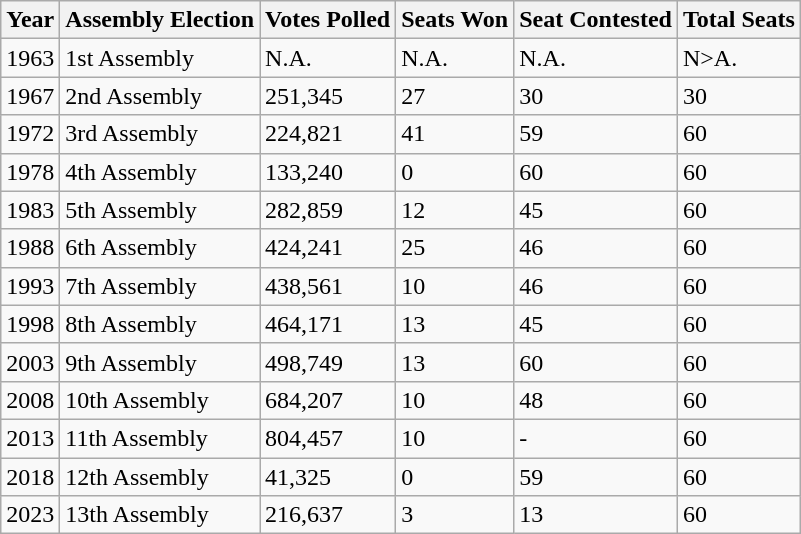<table class="wikitable">
<tr>
<th>Year</th>
<th>Assembly Election</th>
<th>Votes Polled</th>
<th>Seats Won</th>
<th>Seat Contested</th>
<th>Total Seats</th>
</tr>
<tr>
<td>1963</td>
<td>1st Assembly</td>
<td>N.A.</td>
<td>N.A.</td>
<td>N.A.</td>
<td>N>A.</td>
</tr>
<tr>
<td>1967</td>
<td>2nd Assembly</td>
<td>251,345</td>
<td>27</td>
<td>30</td>
<td>30</td>
</tr>
<tr>
<td>1972</td>
<td>3rd Assembly</td>
<td>224,821</td>
<td>41</td>
<td>59</td>
<td>60</td>
</tr>
<tr>
<td>1978</td>
<td>4th Assembly</td>
<td>133,240</td>
<td>0</td>
<td>60</td>
<td>60</td>
</tr>
<tr>
<td>1983</td>
<td>5th Assembly</td>
<td>282,859</td>
<td>12</td>
<td>45</td>
<td>60</td>
</tr>
<tr>
<td>1988</td>
<td>6th Assembly</td>
<td>424,241</td>
<td>25</td>
<td>46</td>
<td>60</td>
</tr>
<tr>
<td>1993</td>
<td>7th Assembly</td>
<td>438,561</td>
<td>10</td>
<td>46</td>
<td>60</td>
</tr>
<tr>
<td>1998</td>
<td>8th Assembly</td>
<td>464,171</td>
<td>13</td>
<td>45</td>
<td>60</td>
</tr>
<tr>
<td>2003</td>
<td>9th Assembly</td>
<td>498,749</td>
<td>13</td>
<td>60</td>
<td>60</td>
</tr>
<tr>
<td>2008</td>
<td>10th Assembly</td>
<td>684,207</td>
<td>10</td>
<td>48</td>
<td>60</td>
</tr>
<tr>
<td>2013</td>
<td>11th Assembly</td>
<td>804,457</td>
<td>10</td>
<td>-</td>
<td>60</td>
</tr>
<tr>
<td>2018</td>
<td>12th Assembly</td>
<td>41,325</td>
<td>0</td>
<td>59</td>
<td>60</td>
</tr>
<tr>
<td>2023</td>
<td>13th Assembly</td>
<td>216,637</td>
<td>3</td>
<td>13</td>
<td>60</td>
</tr>
</table>
